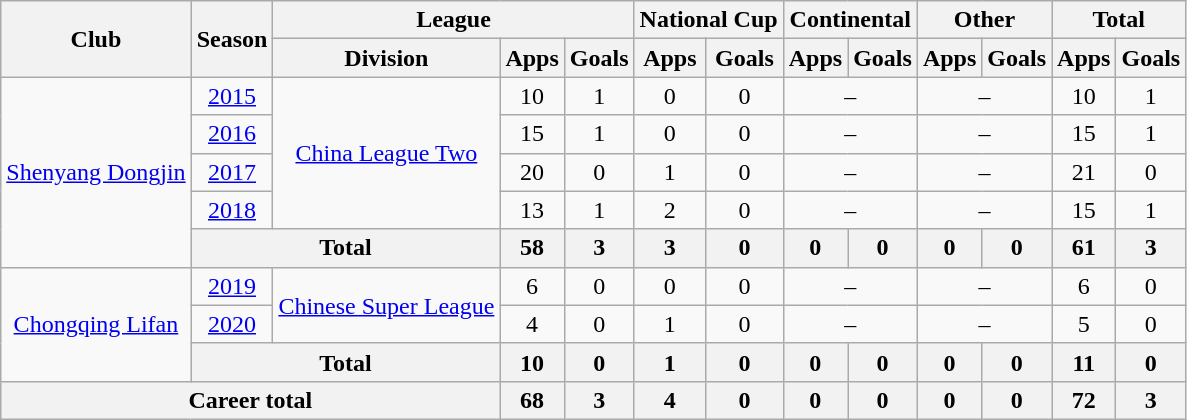<table class="wikitable" style="text-align: center">
<tr>
<th rowspan="2">Club</th>
<th rowspan="2">Season</th>
<th colspan="3">League</th>
<th colspan="2">National Cup</th>
<th colspan="2">Continental</th>
<th colspan="2">Other</th>
<th colspan="2">Total</th>
</tr>
<tr>
<th>Division</th>
<th>Apps</th>
<th>Goals</th>
<th>Apps</th>
<th>Goals</th>
<th>Apps</th>
<th>Goals</th>
<th>Apps</th>
<th>Goals</th>
<th>Apps</th>
<th>Goals</th>
</tr>
<tr>
<td rowspan="5"><a href='#'>Shenyang Dongjin</a></td>
<td><a href='#'>2015</a></td>
<td rowspan="4"><a href='#'>China League Two</a></td>
<td>10</td>
<td>1</td>
<td>0</td>
<td>0</td>
<td colspan="2">–</td>
<td colspan="2">–</td>
<td>10</td>
<td>1</td>
</tr>
<tr>
<td><a href='#'>2016</a></td>
<td>15</td>
<td>1</td>
<td>0</td>
<td>0</td>
<td colspan="2">–</td>
<td colspan="2">–</td>
<td>15</td>
<td>1</td>
</tr>
<tr>
<td><a href='#'>2017</a></td>
<td>20</td>
<td>0</td>
<td>1</td>
<td>0</td>
<td colspan="2">–</td>
<td colspan="2">–</td>
<td>21</td>
<td>0</td>
</tr>
<tr>
<td><a href='#'>2018</a></td>
<td>13</td>
<td>1</td>
<td>2</td>
<td>0</td>
<td colspan="2">–</td>
<td colspan="2">–</td>
<td>15</td>
<td>1</td>
</tr>
<tr>
<th colspan="2">Total</th>
<th>58</th>
<th>3</th>
<th>3</th>
<th>0</th>
<th>0</th>
<th>0</th>
<th>0</th>
<th>0</th>
<th>61</th>
<th>3</th>
</tr>
<tr>
<td rowspan=3><a href='#'>Chongqing Lifan</a></td>
<td><a href='#'>2019</a></td>
<td rowspan=2><a href='#'>Chinese Super League</a></td>
<td>6</td>
<td>0</td>
<td>0</td>
<td>0</td>
<td colspan="2">–</td>
<td colspan="2">–</td>
<td>6</td>
<td>0</td>
</tr>
<tr>
<td><a href='#'>2020</a></td>
<td>4</td>
<td>0</td>
<td>1</td>
<td>0</td>
<td colspan="2">–</td>
<td colspan="2">–</td>
<td>5</td>
<td>0</td>
</tr>
<tr>
<th colspan="2">Total</th>
<th>10</th>
<th>0</th>
<th>1</th>
<th>0</th>
<th>0</th>
<th>0</th>
<th>0</th>
<th>0</th>
<th>11</th>
<th>0</th>
</tr>
<tr>
<th colspan=3>Career total</th>
<th>68</th>
<th>3</th>
<th>4</th>
<th>0</th>
<th>0</th>
<th>0</th>
<th>0</th>
<th>0</th>
<th>72</th>
<th>3</th>
</tr>
</table>
